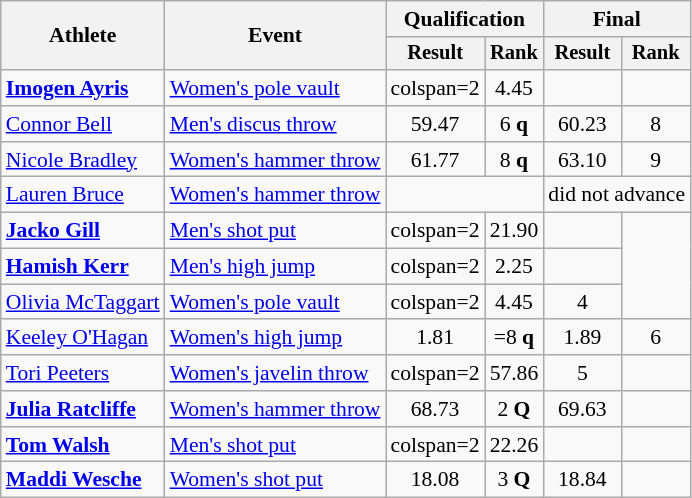<table class="wikitable" style="font-size:90%; text-align:center">
<tr>
<th rowspan=2>Athlete</th>
<th rowspan=2>Event</th>
<th colspan=2>Qualification</th>
<th colspan=2>Final</th>
</tr>
<tr style="font-size:95%">
<th>Result</th>
<th>Rank</th>
<th>Result</th>
<th>Rank</th>
</tr>
<tr>
<td align=left><strong><a href='#'>Imogen Ayris</a></strong></td>
<td align=left><a href='#'>Women's pole vault</a></td>
<td>colspan=2 </td>
<td>4.45</td>
<td></td>
</tr>
<tr>
<td align=left><a href='#'>Connor Bell</a></td>
<td align=left><a href='#'>Men's discus throw</a></td>
<td>59.47</td>
<td>6 <strong>q</strong></td>
<td>60.23</td>
<td>8</td>
</tr>
<tr>
<td align=left><a href='#'>Nicole Bradley</a></td>
<td align=left><a href='#'>Women's hammer throw</a></td>
<td>61.77</td>
<td>8 <strong>q</strong></td>
<td>63.10</td>
<td>9</td>
</tr>
<tr>
<td align=left><a href='#'>Lauren Bruce</a></td>
<td align=left><a href='#'>Women's hammer throw</a></td>
<td colspan=2></td>
<td colspan=2>did not advance</td>
</tr>
<tr>
<td align=left><strong><a href='#'>Jacko Gill</a></strong></td>
<td align=left><a href='#'>Men's shot put</a></td>
<td>colspan=2 </td>
<td>21.90</td>
<td></td>
</tr>
<tr>
<td align=left><strong><a href='#'>Hamish Kerr</a></strong></td>
<td align=left><a href='#'>Men's high jump</a></td>
<td>colspan=2 </td>
<td>2.25</td>
<td></td>
</tr>
<tr>
<td align=left><a href='#'>Olivia McTaggart</a></td>
<td align=left><a href='#'>Women's pole vault</a></td>
<td>colspan=2 </td>
<td>4.45</td>
<td>4</td>
</tr>
<tr>
<td align=left><a href='#'>Keeley O'Hagan</a></td>
<td align=left><a href='#'>Women's high jump</a></td>
<td>1.81</td>
<td>=8 <strong>q</strong></td>
<td>1.89</td>
<td>6</td>
</tr>
<tr>
<td align=left><a href='#'>Tori Peeters</a></td>
<td align=left><a href='#'>Women's javelin throw</a></td>
<td>colspan=2 </td>
<td>57.86</td>
<td>5</td>
</tr>
<tr>
<td align=left><strong><a href='#'>Julia Ratcliffe</a></strong></td>
<td align=left><a href='#'>Women's hammer throw</a></td>
<td>68.73</td>
<td>2 <strong>Q</strong></td>
<td>69.63</td>
<td></td>
</tr>
<tr>
<td align=left><strong><a href='#'>Tom Walsh</a></strong></td>
<td align=left><a href='#'>Men's shot put</a></td>
<td>colspan=2 </td>
<td>22.26</td>
<td></td>
</tr>
<tr>
<td align=left><strong><a href='#'>Maddi Wesche</a></strong></td>
<td align=left><a href='#'>Women's shot put</a></td>
<td>18.08</td>
<td>3 <strong>Q</strong></td>
<td>18.84</td>
<td></td>
</tr>
</table>
